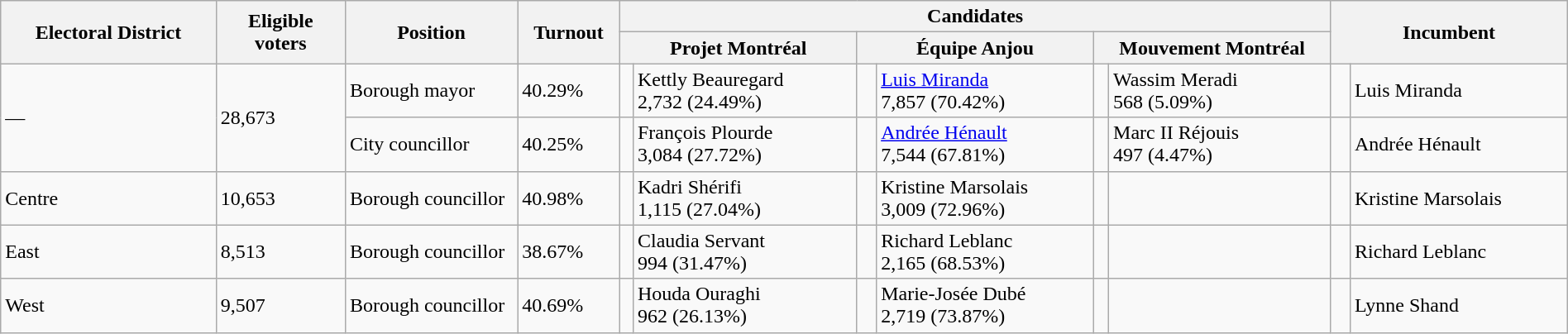<table class="wikitable" width="100%">
<tr>
<th width=10% rowspan=2>Electoral District</th>
<th width=6% rowspan=2>Eligible voters</th>
<th width=8% rowspan=2>Position</th>
<th width=4% rowspan=2>Turnout</th>
<th colspan=6>Candidates</th>
<th width=11% colspan=2 rowspan=2>Incumbent</th>
</tr>
<tr>
<th width=11% colspan=2 ><span>Projet Montréal</span></th>
<th width=11% colspan=2 ><span>Équipe Anjou</span></th>
<th width=11% colspan=2 ><span>Mouvement Montréal</span></th>
</tr>
<tr>
<td rowspan=2>—</td>
<td rowspan=2>28,673</td>
<td>Borough mayor</td>
<td>40.29%</td>
<td></td>
<td>Kettly Beauregard <br> 2,732 (24.49%)</td>
<td> </td>
<td><a href='#'>Luis Miranda</a> <br> 7,857 (70.42%)</td>
<td></td>
<td>Wassim Meradi <br> 568 (5.09%)</td>
<td> </td>
<td>Luis Miranda</td>
</tr>
<tr>
<td>City councillor</td>
<td>40.25%</td>
<td></td>
<td>François Plourde <br> 3,084 (27.72%)</td>
<td> </td>
<td><a href='#'>Andrée Hénault</a> <br> 7,544 (67.81%)</td>
<td></td>
<td>Marc II Réjouis <br> 497 (4.47%)</td>
<td> </td>
<td>Andrée Hénault</td>
</tr>
<tr>
<td>Centre</td>
<td>10,653</td>
<td>Borough councillor</td>
<td>40.98%</td>
<td></td>
<td>Kadri Shérifi <br> 1,115 (27.04%)</td>
<td> </td>
<td>Kristine Marsolais <br> 3,009 (72.96%)</td>
<td></td>
<td></td>
<td> </td>
<td>Kristine Marsolais</td>
</tr>
<tr>
<td>East</td>
<td>8,513</td>
<td>Borough councillor</td>
<td>38.67%</td>
<td></td>
<td>Claudia Servant <br> 994 (31.47%)</td>
<td> </td>
<td>Richard Leblanc <br> 2,165 (68.53%)</td>
<td></td>
<td></td>
<td> </td>
<td>Richard Leblanc</td>
</tr>
<tr>
<td>West</td>
<td>9,507</td>
<td>Borough councillor</td>
<td>40.69%</td>
<td></td>
<td>Houda Ouraghi <br> 962 (26.13%)</td>
<td> </td>
<td>Marie-Josée Dubé <br> 2,719 (73.87%)</td>
<td></td>
<td></td>
<td> </td>
<td>Lynne Shand</td>
</tr>
</table>
